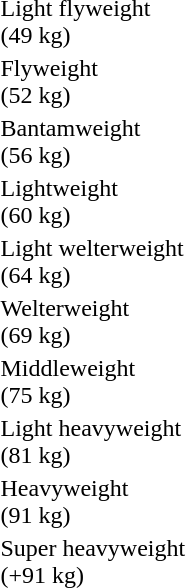<table>
<tr>
<td rowspan=2>Light flyweight<br>(49 kg)</td>
<td rowspan=2></td>
<td rowspan=2></td>
<td></td>
</tr>
<tr>
<td></td>
</tr>
<tr>
<td rowspan=2>Flyweight<br>(52 kg)</td>
<td rowspan=2></td>
<td rowspan=2></td>
<td></td>
</tr>
<tr>
<td></td>
</tr>
<tr>
<td rowspan=2>Bantamweight<br>(56 kg)</td>
<td rowspan=2></td>
<td rowspan=2></td>
<td></td>
</tr>
<tr>
<td></td>
</tr>
<tr>
<td rowspan=2>Lightweight<br>(60 kg)</td>
<td rowspan=2></td>
<td rowspan=2></td>
<td></td>
</tr>
<tr>
<td></td>
</tr>
<tr>
<td rowspan=2>Light welterweight<br>(64 kg)</td>
<td rowspan=2></td>
<td rowspan=2></td>
<td></td>
</tr>
<tr>
<td></td>
</tr>
<tr>
<td rowspan=2>Welterweight<br>(69 kg)</td>
<td rowspan=2></td>
<td rowspan=2></td>
<td></td>
</tr>
<tr>
<td></td>
</tr>
<tr>
<td rowspan=2>Middleweight<br>(75 kg)</td>
<td rowspan=2></td>
<td rowspan=2></td>
<td></td>
</tr>
<tr>
<td></td>
</tr>
<tr>
<td rowspan=2>Light heavyweight<br>(81 kg)</td>
<td rowspan=2></td>
<td rowspan=2></td>
<td></td>
</tr>
<tr>
<td></td>
</tr>
<tr>
<td rowspan=2>Heavyweight<br>(91 kg)</td>
<td rowspan=2></td>
<td rowspan=2></td>
<td></td>
</tr>
<tr>
<td></td>
</tr>
<tr>
<td rowspan=2>Super heavyweight<br>(+91 kg)</td>
<td rowspan=2></td>
<td rowspan=2></td>
<td></td>
</tr>
<tr>
<td></td>
</tr>
</table>
